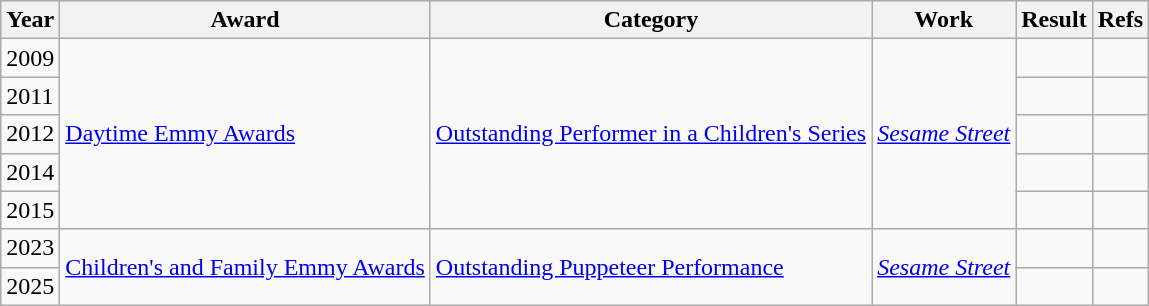<table class="wikitable">
<tr>
<th>Year</th>
<th>Award</th>
<th>Category</th>
<th>Work</th>
<th>Result</th>
<th>Refs</th>
</tr>
<tr>
<td>2009</td>
<td rowspan="5"><a href='#'>Daytime Emmy Awards</a></td>
<td rowspan="5"><a href='#'>Outstanding Performer in a Children's Series</a></td>
<td rowspan="5"><em><a href='#'>Sesame Street</a></em></td>
<td></td>
</tr>
<tr>
<td>2011</td>
<td></td>
<td></td>
</tr>
<tr>
<td>2012</td>
<td></td>
<td></td>
</tr>
<tr>
<td>2014</td>
<td></td>
<td></td>
</tr>
<tr>
<td>2015</td>
<td></td>
<td></td>
</tr>
<tr>
<td>2023</td>
<td rowspan=2><a href='#'>Children's and Family Emmy Awards</a></td>
<td rowspan=2><a href='#'>Outstanding Puppeteer Performance</a></td>
<td rowspan=2><em><a href='#'>Sesame Street</a></em></td>
<td></td>
<td></td>
</tr>
<tr>
<td>2025</td>
<td></td>
<td></td>
</tr>
</table>
